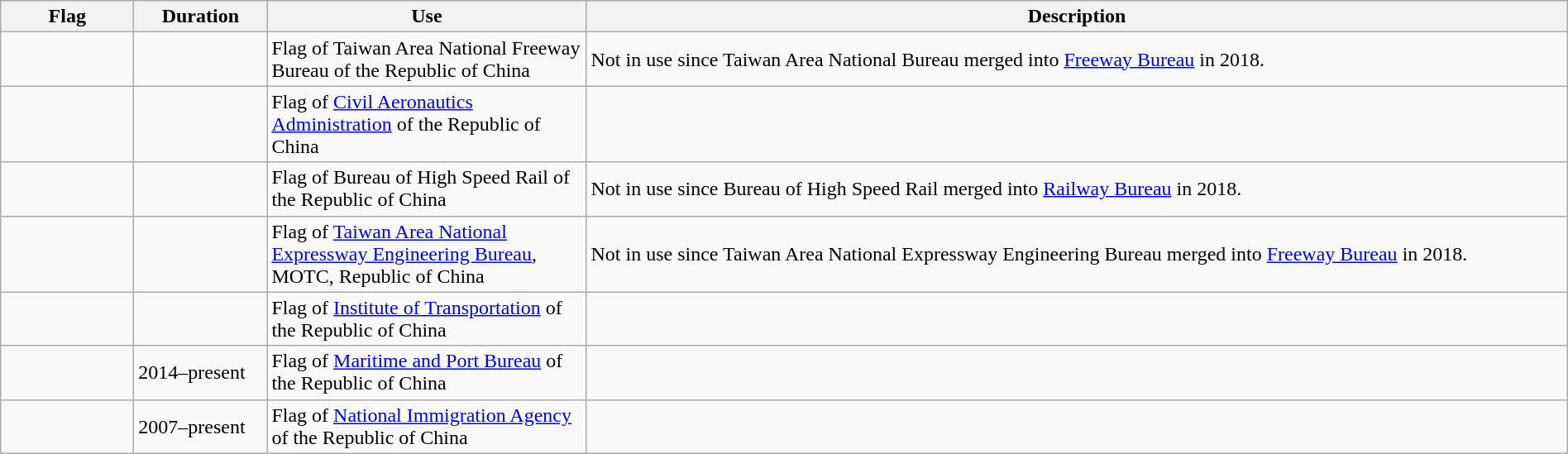<table class="wikitable" width="100%">
<tr>
<th style="width:100px;">Flag</th>
<th style="width:100px;">Duration</th>
<th style="width:250px;">Use</th>
<th style="min-width:250px">Description</th>
</tr>
<tr>
<td></td>
<td></td>
<td>Flag of Taiwan Area National Freeway Bureau of the Republic of China</td>
<td>Not in use since Taiwan Area National Bureau merged into <a href='#'>Freeway Bureau</a> in 2018.</td>
</tr>
<tr>
<td></td>
<td></td>
<td>Flag of <a href='#'>Civil Aeronautics Administration</a> of the Republic of China</td>
<td></td>
</tr>
<tr>
<td></td>
<td></td>
<td>Flag of Bureau of High Speed Rail of the Republic of China</td>
<td>Not in use since Bureau of High Speed Rail merged into <a href='#'>Railway Bureau</a> in 2018.</td>
</tr>
<tr>
<td></td>
<td></td>
<td>Flag of <a href='#'>Taiwan Area National Expressway Engineering Bureau</a>, MOTC, Republic of China</td>
<td>Not in use since Taiwan Area National Expressway Engineering Bureau merged into <a href='#'>Freeway Bureau</a> in 2018.</td>
</tr>
<tr>
<td></td>
<td></td>
<td>Flag of <a href='#'>Institute of Transportation</a> of the Republic of China</td>
<td></td>
</tr>
<tr>
<td></td>
<td>2014–present</td>
<td>Flag of <a href='#'>Maritime and Port Bureau</a> of the Republic of China</td>
<td></td>
</tr>
<tr>
<td></td>
<td>2007–present</td>
<td>Flag of <a href='#'>National Immigration Agency</a> of the Republic of China</td>
<td></td>
</tr>
</table>
